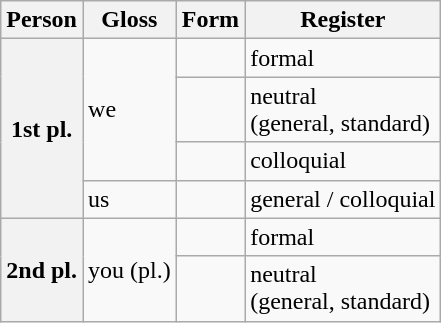<table class="wikitable">
<tr>
<th>Person</th>
<th>Gloss</th>
<th>Form</th>
<th>Register</th>
</tr>
<tr>
<th rowspan="4">1st pl.</th>
<td rowspan="3">we</td>
<td></td>
<td>formal</td>
</tr>
<tr>
<td></td>
<td>neutral<br>(general, standard)</td>
</tr>
<tr>
<td></td>
<td>colloquial</td>
</tr>
<tr>
<td>us</td>
<td></td>
<td>general / colloquial</td>
</tr>
<tr>
<th rowspan="2">2nd pl.</th>
<td rowspan="2">you (pl.)</td>
<td></td>
<td>formal</td>
</tr>
<tr>
<td></td>
<td>neutral<br>(general, standard)</td>
</tr>
</table>
